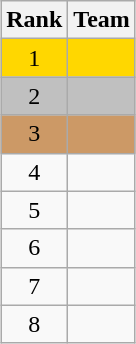<table class="wikitable" style="margin: 0 auto;">
<tr>
<th>Rank</th>
<th>Team</th>
</tr>
<tr bgcolor=gold>
<td align=center>1</td>
<td align=center></td>
</tr>
<tr bgcolor=silver>
<td align=center>2</td>
<td align=center></td>
</tr>
<tr bgcolor="#cc9966">
<td align=center>3</td>
<td align=center></td>
</tr>
<tr>
<td align=center>4</td>
<td align=center></td>
</tr>
<tr>
<td align=center>5</td>
<td align=center></td>
</tr>
<tr>
<td align=center>6</td>
<td align=center></td>
</tr>
<tr>
<td align=center>7</td>
<td align=center></td>
</tr>
<tr>
<td align=center>8</td>
<td align=center></td>
</tr>
</table>
